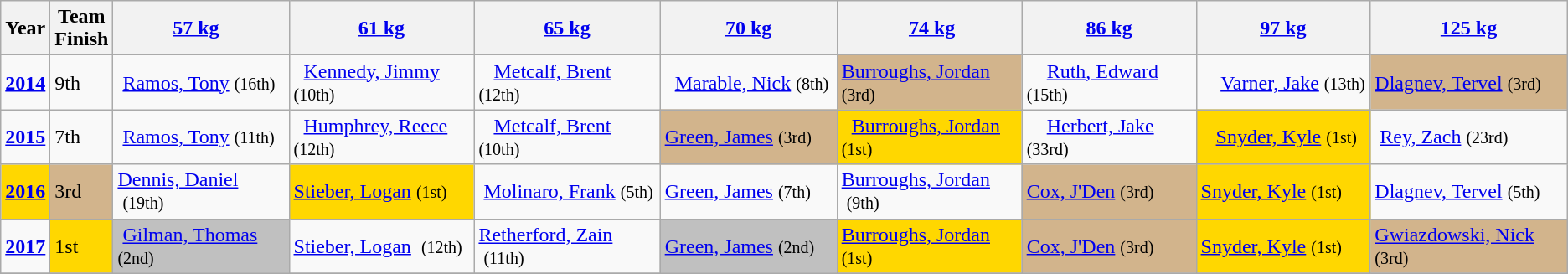<table class="wikitable sortable" style="font-size: 100%">
<tr>
<th>Year</th>
<th>Team Finish</th>
<th width=200><a href='#'>57 kg</a>  </th>
<th width=200><a href='#'>61 kg</a></th>
<th width=200><a href='#'>65 kg</a></th>
<th width=200><a href='#'>70 kg</a></th>
<th width=200> <a href='#'>74 kg</a></th>
<th width=200><a href='#'>86 kg</a></th>
<th width=200><a href='#'>97 kg</a></th>
<th width=200><a href='#'>125 kg</a></th>
</tr>
<tr>
<td><strong><a href='#'>2014</a></strong></td>
<td>9th</td>
<td> <a href='#'>Ramos, Tony</a> <small>(16th)</small></td>
<td>  <a href='#'>Kennedy, Jimmy</a> <small>(10th)</small></td>
<td>   <a href='#'>Metcalf, Brent</a> <small>(12th)</small></td>
<td>  <a href='#'>Marable, Nick</a> <small>(8th)</small></td>
<td bgcolor="TAN"><a href='#'>Burroughs, Jordan</a> <small>(3rd)</small></td>
<td>    <a href='#'>Ruth, Edward</a> <small>(15th)</small></td>
<td>    <a href='#'>Varner, Jake</a> <small>(13th)</small></td>
<td bgcolor="TAN"><a href='#'>Dlagnev, Tervel</a> <small>(3rd)</small></td>
</tr>
<tr>
<td><strong><a href='#'>2015</a></strong></td>
<td>7th</td>
<td> <a href='#'>Ramos, Tony</a> <small>(11th)</small></td>
<td>  <a href='#'>Humphrey, Reece</a> <small>(12th)</small></td>
<td>   <a href='#'>Metcalf, Brent</a> <small>(10th)</small></td>
<td bgcolor="TAN"><a href='#'>Green, James</a> <small>(3rd)</small></td>
<td bgcolor="GOLD">  <a href='#'>Burroughs, Jordan</a> <small>(1st)</small></td>
<td>    <a href='#'>Herbert, Jake</a> <small>(33rd)</small></td>
<td bgcolor="GOLD">   <a href='#'>Snyder, Kyle</a> <small>(1st)</small></td>
<td> <a href='#'>Rey, Zach</a> <small>(23rd)</small></td>
</tr>
<tr>
<td bgcolor="GOLD"><strong><a href='#'>2016</a></strong></td>
<td bgcolor="TAN">3rd</td>
<td><a href='#'>Dennis, Daniel</a>  <small>(19th) </small></td>
<td bgcolor="GOLD"><a href='#'>Stieber, Logan</a> <small>(1st) </small></td>
<td> <a href='#'>Molinaro, Frank</a> <small>(5th) </small></td>
<td><a href='#'>Green, James</a> <small>(7th)</small></td>
<td><a href='#'>Burroughs, Jordan</a>  <small>(9th) </small></td>
<td bgcolor="TAN"><a href='#'>Cox, J'Den</a> <small>(3rd) </small></td>
<td bgcolor="GOLD"><a href='#'>Snyder, Kyle</a> <small>(1st) </small></td>
<td><a href='#'>Dlagnev, Tervel</a> <small>(5th)</small></td>
</tr>
<tr>
<td><strong><a href='#'>2017</a></strong></td>
<td bgcolor="GOLD">1st</td>
<td bgcolor="SILVER"> <a href='#'>Gilman, Thomas</a> <small>(2nd) </small></td>
<td><a href='#'>Stieber, Logan</a>  <small>(12th) </small></td>
<td><a href='#'>Retherford, Zain</a>  <small>(11th) </small></td>
<td bgcolor="SILVER"><a href='#'>Green, James</a> <small>(2nd) </small></td>
<td bgcolor="GOLD"><a href='#'>Burroughs, Jordan</a> <small>(1st) </small></td>
<td bgcolor="TAN"><a href='#'>Cox, J'Den</a> <small>(3rd) </small></td>
<td bgcolor="GOLD"><a href='#'>Snyder, Kyle</a> <small>(1st) </small></td>
<td bgcolor="TAN"><a href='#'>Gwiazdowski, Nick</a> <small>(3rd)</small></td>
</tr>
<tr>
</tr>
</table>
